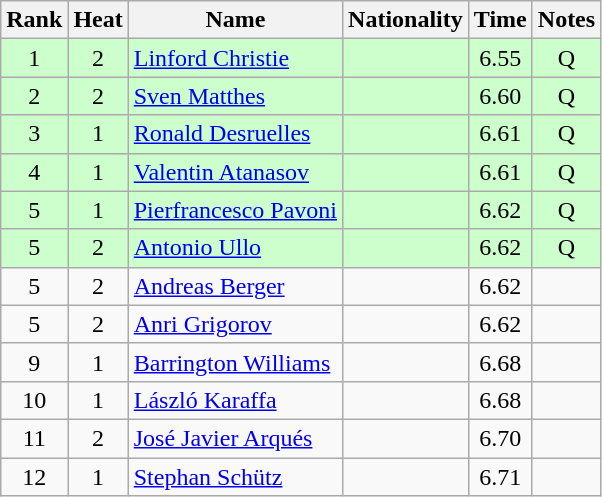<table class="wikitable sortable" style="text-align:center">
<tr>
<th>Rank</th>
<th>Heat</th>
<th>Name</th>
<th>Nationality</th>
<th>Time</th>
<th>Notes</th>
</tr>
<tr bgcolor=ccffcc>
<td>1</td>
<td>2</td>
<td align="left"><a href='#'>Linford Christie</a></td>
<td align=left></td>
<td>6.55</td>
<td>Q</td>
</tr>
<tr bgcolor=ccffcc>
<td>2</td>
<td>2</td>
<td align="left"><a href='#'>Sven Matthes</a></td>
<td align=left></td>
<td>6.60</td>
<td>Q</td>
</tr>
<tr bgcolor=ccffcc>
<td>3</td>
<td>1</td>
<td align="left"><a href='#'>Ronald Desruelles</a></td>
<td align=left></td>
<td>6.61</td>
<td>Q</td>
</tr>
<tr bgcolor=ccffcc>
<td>4</td>
<td>1</td>
<td align="left"><a href='#'>Valentin Atanasov</a></td>
<td align=left></td>
<td>6.61</td>
<td>Q</td>
</tr>
<tr bgcolor=ccffcc>
<td>5</td>
<td>1</td>
<td align="left"><a href='#'>Pierfrancesco Pavoni</a></td>
<td align=left></td>
<td>6.62</td>
<td>Q</td>
</tr>
<tr bgcolor=ccffcc>
<td>5</td>
<td>2</td>
<td align="left"><a href='#'>Antonio Ullo</a></td>
<td align=left></td>
<td>6.62</td>
<td>Q</td>
</tr>
<tr>
<td>5</td>
<td>2</td>
<td align="left"><a href='#'>Andreas Berger</a></td>
<td align=left></td>
<td>6.62</td>
<td></td>
</tr>
<tr>
<td>5</td>
<td>2</td>
<td align="left"><a href='#'>Anri Grigorov</a></td>
<td align=left></td>
<td>6.62</td>
<td></td>
</tr>
<tr>
<td>9</td>
<td>1</td>
<td align="left"><a href='#'>Barrington Williams</a></td>
<td align=left></td>
<td>6.68</td>
<td></td>
</tr>
<tr>
<td>10</td>
<td>1</td>
<td align="left"><a href='#'>László Karaffa</a></td>
<td align=left></td>
<td>6.68</td>
<td></td>
</tr>
<tr>
<td>11</td>
<td>2</td>
<td align="left"><a href='#'>José Javier Arqués</a></td>
<td align=left></td>
<td>6.70</td>
<td></td>
</tr>
<tr>
<td>12</td>
<td>1</td>
<td align="left"><a href='#'>Stephan Schütz</a></td>
<td align=left></td>
<td>6.71</td>
<td></td>
</tr>
</table>
